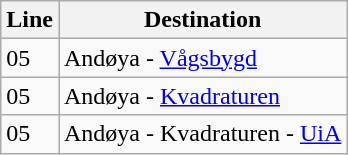<table class="wikitable sortable">
<tr>
<th>Line</th>
<th>Destination</th>
</tr>
<tr>
<td>05</td>
<td>Andøya - <a href='#'>Vågsbygd</a></td>
</tr>
<tr>
<td>05</td>
<td>Andøya - <a href='#'>Kvadraturen</a></td>
</tr>
<tr>
<td>05</td>
<td>Andøya - Kvadraturen - <a href='#'>UiA</a></td>
</tr>
</table>
